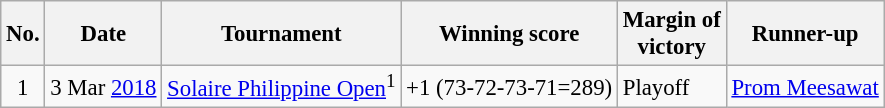<table class="wikitable" style="font-size:95%;">
<tr>
<th>No.</th>
<th>Date</th>
<th>Tournament</th>
<th>Winning score</th>
<th>Margin of<br>victory</th>
<th>Runner-up</th>
</tr>
<tr>
<td align=center>1</td>
<td align=right>3 Mar <a href='#'>2018</a></td>
<td><a href='#'>Solaire Philippine Open</a><sup>1</sup></td>
<td>+1 (73-72-73-71=289)</td>
<td>Playoff</td>
<td> <a href='#'>Prom Meesawat</a></td>
</tr>
</table>
